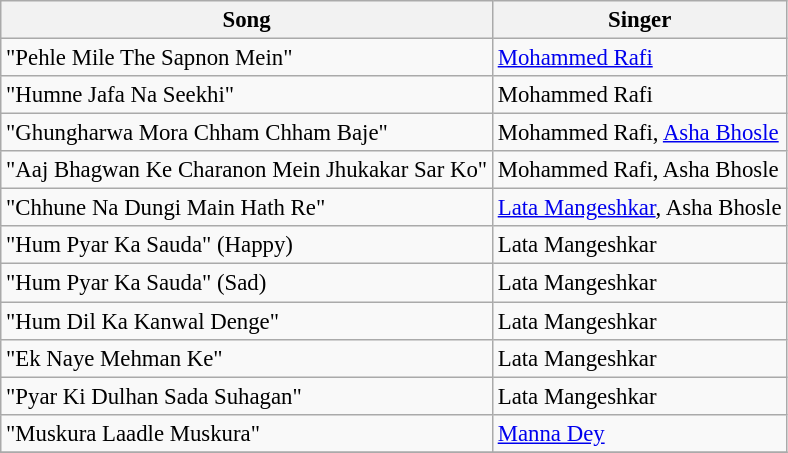<table class="wikitable" style="font-size:95%;">
<tr>
<th>Song</th>
<th>Singer</th>
</tr>
<tr>
<td>"Pehle Mile The Sapnon Mein"</td>
<td><a href='#'>Mohammed Rafi</a></td>
</tr>
<tr>
<td>"Humne Jafa Na Seekhi"</td>
<td>Mohammed Rafi</td>
</tr>
<tr>
<td>"Ghungharwa Mora Chham Chham Baje"</td>
<td>Mohammed Rafi, <a href='#'>Asha Bhosle</a></td>
</tr>
<tr>
<td>"Aaj Bhagwan Ke Charanon Mein Jhukakar Sar Ko"</td>
<td>Mohammed Rafi, Asha Bhosle</td>
</tr>
<tr>
<td>"Chhune Na Dungi Main Hath Re"</td>
<td><a href='#'>Lata Mangeshkar</a>, Asha Bhosle</td>
</tr>
<tr>
<td>"Hum Pyar Ka Sauda" (Happy)</td>
<td>Lata Mangeshkar</td>
</tr>
<tr>
<td>"Hum Pyar Ka Sauda" (Sad)</td>
<td>Lata Mangeshkar</td>
</tr>
<tr>
<td>"Hum Dil Ka Kanwal Denge"</td>
<td>Lata Mangeshkar</td>
</tr>
<tr>
<td>"Ek Naye Mehman Ke"</td>
<td>Lata Mangeshkar</td>
</tr>
<tr>
<td>"Pyar Ki Dulhan Sada Suhagan"</td>
<td>Lata Mangeshkar</td>
</tr>
<tr>
<td>"Muskura Laadle Muskura"</td>
<td><a href='#'>Manna Dey</a></td>
</tr>
<tr>
</tr>
</table>
